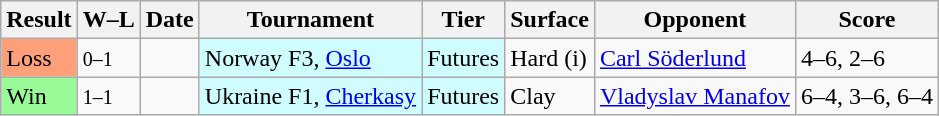<table class="sortable wikitable">
<tr>
<th>Result</th>
<th class="unsortable">W–L</th>
<th>Date</th>
<th>Tournament</th>
<th>Tier</th>
<th>Surface</th>
<th>Opponent</th>
<th class="unsortable">Score</th>
</tr>
<tr>
<td bgcolor=#FFA07A>Loss</td>
<td><small>0–1</small></td>
<td></td>
<td style="background:#cffcff;">Norway F3, <a href='#'>Oslo</a></td>
<td style="background:#cffcff;">Futures</td>
<td>Hard (i)</td>
<td> <a href='#'>Carl Söderlund</a></td>
<td>4–6, 2–6</td>
</tr>
<tr>
<td bgcolor=98FB98>Win</td>
<td><small>1–1</small></td>
<td></td>
<td style="background:#cffcff;">Ukraine F1, <a href='#'>Cherkasy</a></td>
<td style="background:#cffcff;">Futures</td>
<td>Clay</td>
<td> <a href='#'>Vladyslav Manafov</a></td>
<td>6–4, 3–6, 6–4</td>
</tr>
</table>
